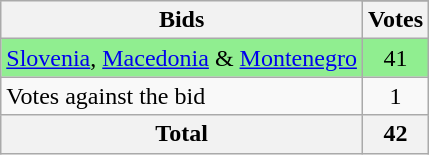<table class="wikitable" style="text-align: center;">
<tr>
<th rowspan=2>Bids</th>
</tr>
<tr>
<th>Votes</th>
</tr>
<tr style="background:#90ee90;">
<td style="text-align:left;"> <a href='#'>Slovenia</a>,  <a href='#'>Macedonia</a> &  <a href='#'>Montenegro</a></td>
<td>41</td>
</tr>
<tr>
<td style="text-align:left;">Votes against the bid</td>
<td>1</td>
</tr>
<tr>
<th colspan=1>Total</th>
<th align=center>42</th>
</tr>
</table>
